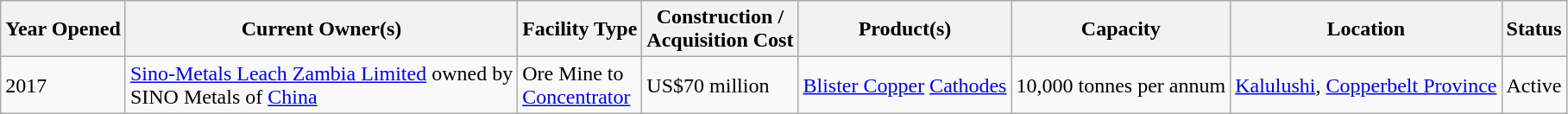<table class="wikitable">
<tr>
<th>Year Opened</th>
<th>Current Owner(s)</th>
<th>Facility Type</th>
<th>Construction /<br>Acquisition Cost</th>
<th>Product(s)</th>
<th>Capacity</th>
<th>Location</th>
<th>Status</th>
</tr>
<tr>
<td>2017</td>
<td><a href='#'>Sino-Metals Leach Zambia Limited</a> owned by<br>SINO Metals of <a href='#'>China</a></td>
<td>Ore Mine to<br><a href='#'>Concentrator</a></td>
<td>US$70 million</td>
<td><a href='#'>Blister Copper</a> <a href='#'>Cathodes</a></td>
<td>10,000 tonnes per annum</td>
<td><a href='#'>Kalulushi</a>, <a href='#'>Copperbelt Province</a></td>
<td>Active</td>
</tr>
</table>
